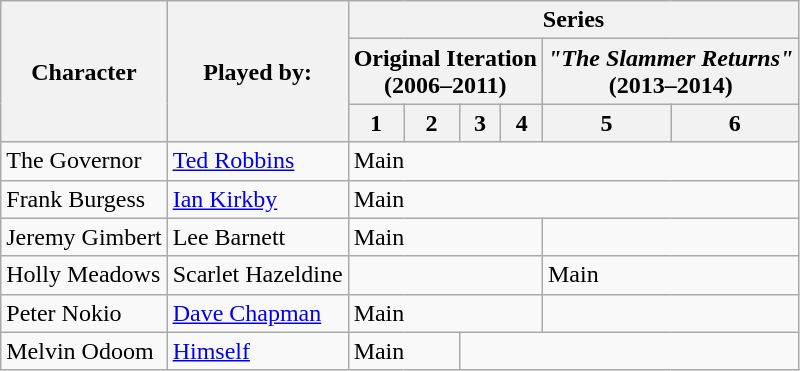<table class="wikitable">
<tr>
<th rowspan="3">Character</th>
<th rowspan="3">Played by:</th>
<th colspan="6">Series</th>
</tr>
<tr>
<th colspan="4">Original Iteration<br>(2006–2011)</th>
<th colspan="2"><em>"The Slammer Returns"</em><br>(2013–2014)</th>
</tr>
<tr>
<th>1</th>
<th>2</th>
<th>3</th>
<th>4</th>
<th>5</th>
<th>6</th>
</tr>
<tr>
<td>The Governor</td>
<td><a href='#'>Ted Robbins</a></td>
<td colspan="6">Main</td>
</tr>
<tr>
<td>Frank Burgess</td>
<td><a href='#'>Ian Kirkby</a></td>
<td colspan="6">Main</td>
</tr>
<tr>
<td>Jeremy Gimbert</td>
<td>Lee Barnett</td>
<td colspan="4">Main</td>
<td colspan="2"></td>
</tr>
<tr>
<td>Holly Meadows</td>
<td>Scarlet Hazeldine</td>
<td colspan="4"></td>
<td colspan="2">Main</td>
</tr>
<tr>
<td>Peter Nokio</td>
<td><a href='#'>Dave Chapman</a></td>
<td colspan="4">Main</td>
<td colspan="2"></td>
</tr>
<tr>
<td>Melvin Odoom</td>
<td><a href='#'>Himself</a></td>
<td colspan="2">Main</td>
<td colspan="4"></td>
</tr>
</table>
